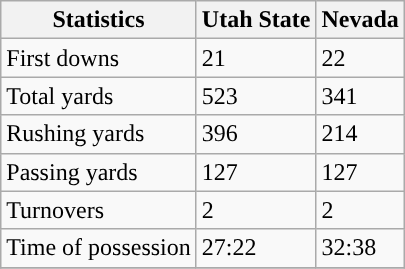<table class="wikitable">
<tr>
<th>Statistics</th>
<th>Utah State</th>
<th>Nevada</th>
</tr>
<tr>
<td>First downs</td>
<td>21</td>
<td>22</td>
</tr>
<tr>
<td>Total yards</td>
<td>523</td>
<td>341</td>
</tr>
<tr>
<td>Rushing yards</td>
<td>396</td>
<td>214</td>
</tr>
<tr>
<td>Passing yards</td>
<td>127</td>
<td>127</td>
</tr>
<tr>
<td>Turnovers</td>
<td>2</td>
<td>2</td>
</tr>
<tr>
<td>Time of possession</td>
<td>27:22</td>
<td>32:38</td>
</tr>
<tr>
</tr>
</table>
